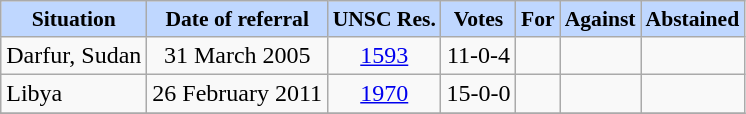<table class="wikitable">
<tr bgcolor=#BFD7FF align="center" style="font-size:90%;">
<td><strong>Situation</strong></td>
<td><strong>Date of referral</strong></td>
<td><strong>UNSC Res.</strong></td>
<td><strong>Votes</strong></td>
<td><strong>For</strong></td>
<td><strong>Against</strong></td>
<td><strong>Abstained</strong></td>
</tr>
<tr>
<td valign="middle">Darfur, Sudan</td>
<td align="center" valign="middle">31 March 2005</td>
<td align="center" valign="middle"><a href='#'>1593</a></td>
<td align="center" valign="middle">11-0-4</td>
<td align="center" valign="middle">         </td>
<td align="center" valign="middle"></td>
<td align="center" valign="middle">   </td>
</tr>
<tr>
<td valign="middle">Libya</td>
<td align="center" valign="middle">26 February 2011</td>
<td align="center" valign="middle"><a href='#'>1970</a></td>
<td align="center" valign="middle">15-0-0</td>
<td align="center" valign="middle">              </td>
<td align="center" valign="middle"></td>
<td align="center" valign="middle"></td>
</tr>
<tr>
</tr>
</table>
